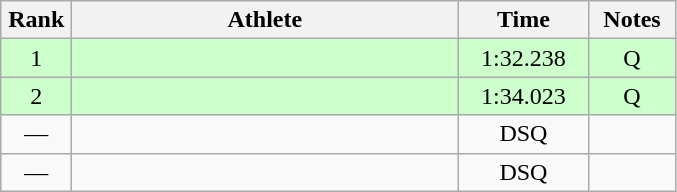<table class=wikitable style="text-align:center">
<tr>
<th width=40>Rank</th>
<th width=250>Athlete</th>
<th width=80>Time</th>
<th width=50>Notes</th>
</tr>
<tr bgcolor="ccffcc">
<td>1</td>
<td align=left></td>
<td>1:32.238</td>
<td>Q</td>
</tr>
<tr bgcolor="ccffcc">
<td>2</td>
<td align=left></td>
<td>1:34.023</td>
<td>Q</td>
</tr>
<tr>
<td>—</td>
<td align=left></td>
<td>DSQ</td>
<td></td>
</tr>
<tr>
<td>—</td>
<td align=left></td>
<td>DSQ</td>
<td></td>
</tr>
</table>
